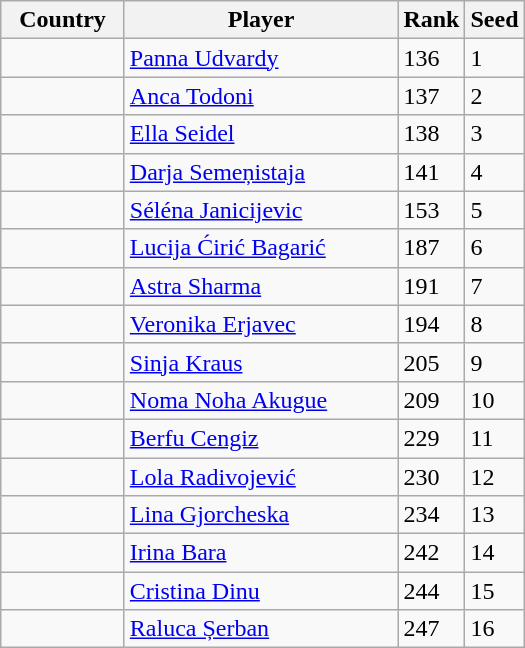<table class="wikitable">
<tr>
<th width="75">Country</th>
<th width="175">Player</th>
<th>Rank</th>
<th>Seed</th>
</tr>
<tr>
<td></td>
<td><a href='#'>Panna Udvardy</a></td>
<td>136</td>
<td>1</td>
</tr>
<tr>
<td></td>
<td><a href='#'>Anca Todoni</a></td>
<td>137</td>
<td>2</td>
</tr>
<tr>
<td></td>
<td><a href='#'>Ella Seidel</a></td>
<td>138</td>
<td>3</td>
</tr>
<tr>
<td></td>
<td><a href='#'>Darja Semeņistaja</a></td>
<td>141</td>
<td>4</td>
</tr>
<tr>
<td></td>
<td><a href='#'>Séléna Janicijevic</a></td>
<td>153</td>
<td>5</td>
</tr>
<tr>
<td></td>
<td><a href='#'>Lucija Ćirić Bagarić</a></td>
<td>187</td>
<td>6</td>
</tr>
<tr>
<td></td>
<td><a href='#'>Astra Sharma</a></td>
<td>191</td>
<td>7</td>
</tr>
<tr>
<td></td>
<td><a href='#'>Veronika Erjavec</a></td>
<td>194</td>
<td>8</td>
</tr>
<tr>
<td></td>
<td><a href='#'>Sinja Kraus</a></td>
<td>205</td>
<td>9</td>
</tr>
<tr>
<td></td>
<td><a href='#'>Noma Noha Akugue</a></td>
<td>209</td>
<td>10</td>
</tr>
<tr>
<td></td>
<td><a href='#'>Berfu Cengiz</a></td>
<td>229</td>
<td>11</td>
</tr>
<tr>
<td></td>
<td><a href='#'>Lola Radivojević</a></td>
<td>230</td>
<td>12</td>
</tr>
<tr>
<td></td>
<td><a href='#'>Lina Gjorcheska</a></td>
<td>234</td>
<td>13</td>
</tr>
<tr>
<td></td>
<td><a href='#'>Irina Bara</a></td>
<td>242</td>
<td>14</td>
</tr>
<tr>
<td></td>
<td><a href='#'>Cristina Dinu</a></td>
<td>244</td>
<td>15</td>
</tr>
<tr>
<td></td>
<td><a href='#'>Raluca Șerban</a></td>
<td>247</td>
<td>16</td>
</tr>
</table>
